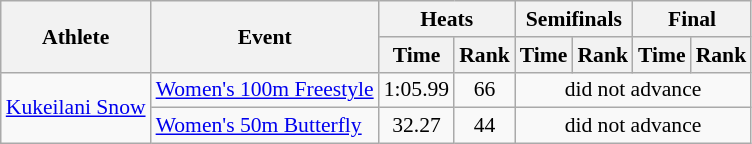<table class=wikitable style="font-size:90%">
<tr>
<th rowspan="2">Athlete</th>
<th rowspan="2">Event</th>
<th colspan="2">Heats</th>
<th colspan="2">Semifinals</th>
<th colspan="2">Final</th>
</tr>
<tr>
<th>Time</th>
<th>Rank</th>
<th>Time</th>
<th>Rank</th>
<th>Time</th>
<th>Rank</th>
</tr>
<tr>
<td rowspan="2"><a href='#'>Kukeilani Snow</a></td>
<td><a href='#'>Women's 100m Freestyle</a></td>
<td align=center>1:05.99</td>
<td align=center>66</td>
<td align=center colspan=4>did not advance</td>
</tr>
<tr>
<td><a href='#'>Women's 50m Butterfly</a></td>
<td align=center>32.27</td>
<td align=center>44</td>
<td align=center colspan=4>did not advance</td>
</tr>
</table>
